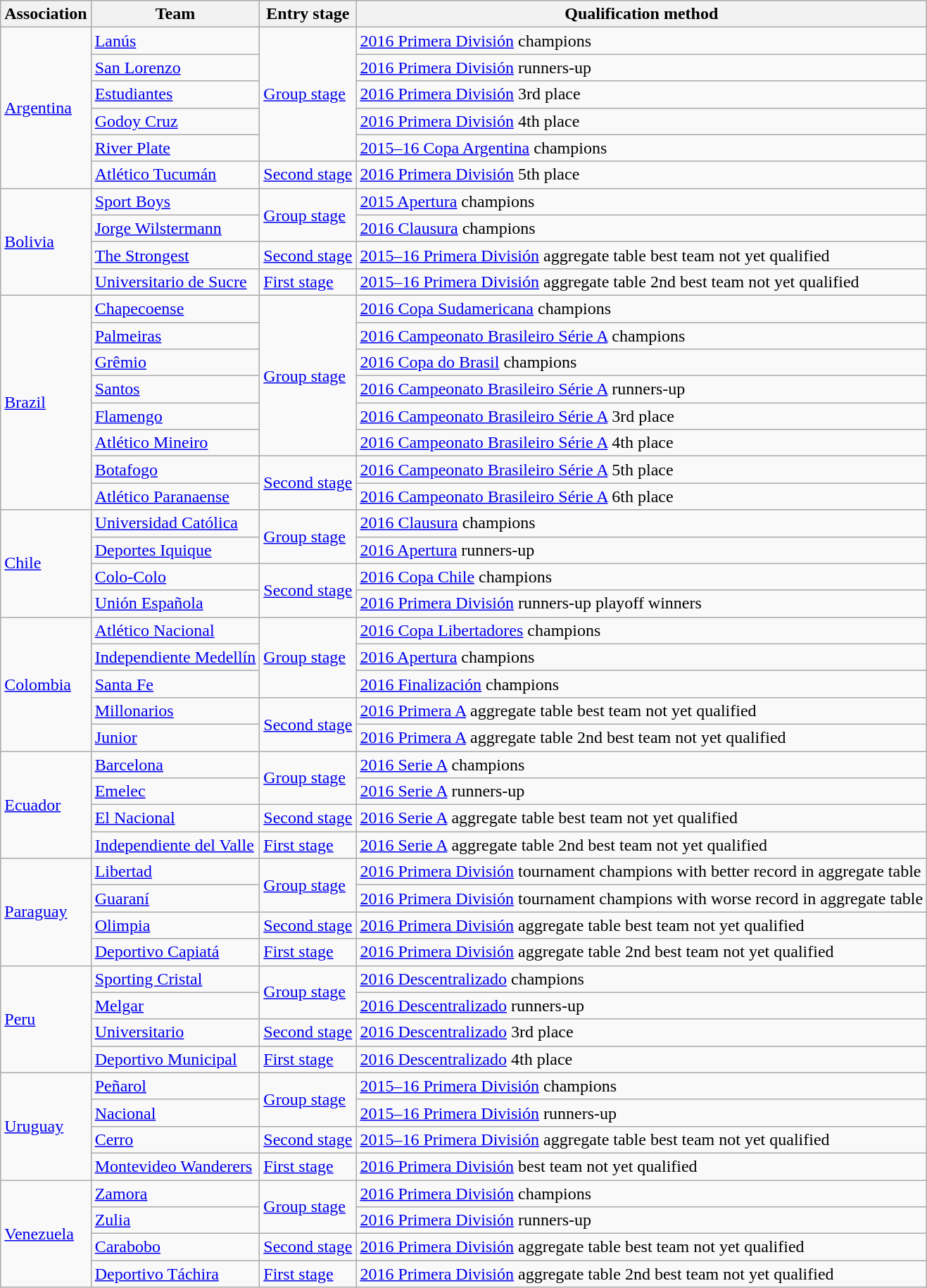<table class="wikitable">
<tr>
<th>Association</th>
<th>Team </th>
<th>Entry stage</th>
<th>Qualification method</th>
</tr>
<tr>
<td rowspan=6> <a href='#'>Argentina</a><br></td>
<td><a href='#'>Lanús</a> </td>
<td rowspan=5><a href='#'>Group stage</a></td>
<td><a href='#'>2016 Primera División</a> champions</td>
</tr>
<tr>
<td><a href='#'>San Lorenzo</a> </td>
<td><a href='#'>2016 Primera División</a> runners-up</td>
</tr>
<tr>
<td><a href='#'>Estudiantes</a> </td>
<td><a href='#'>2016 Primera División</a> 3rd place</td>
</tr>
<tr>
<td><a href='#'>Godoy Cruz</a> </td>
<td><a href='#'>2016 Primera División</a> 4th place</td>
</tr>
<tr>
<td><a href='#'>River Plate</a> </td>
<td><a href='#'>2015–16 Copa Argentina</a> champions</td>
</tr>
<tr>
<td><a href='#'>Atlético Tucumán</a> </td>
<td><a href='#'>Second stage</a></td>
<td><a href='#'>2016 Primera División</a> 5th place</td>
</tr>
<tr>
<td rowspan=4> <a href='#'>Bolivia</a><br></td>
<td><a href='#'>Sport Boys</a> </td>
<td rowspan=2><a href='#'>Group stage</a></td>
<td><a href='#'>2015 Apertura</a> champions</td>
</tr>
<tr>
<td><a href='#'>Jorge Wilstermann</a> </td>
<td><a href='#'>2016 Clausura</a> champions</td>
</tr>
<tr>
<td><a href='#'>The Strongest</a> </td>
<td><a href='#'>Second stage</a></td>
<td><a href='#'>2015–16 Primera División</a> aggregate table best team not yet qualified</td>
</tr>
<tr>
<td><a href='#'>Universitario de Sucre</a> </td>
<td><a href='#'>First stage</a></td>
<td><a href='#'>2015–16 Primera División</a> aggregate table 2nd best team not yet qualified</td>
</tr>
<tr>
<td rowspan=8> <a href='#'>Brazil</a><br></td>
<td><a href='#'>Chapecoense</a> </td>
<td rowspan=6><a href='#'>Group stage</a></td>
<td><a href='#'>2016 Copa Sudamericana</a> champions</td>
</tr>
<tr>
<td><a href='#'>Palmeiras</a> </td>
<td><a href='#'>2016 Campeonato Brasileiro Série A</a> champions</td>
</tr>
<tr>
<td><a href='#'>Grêmio</a> </td>
<td><a href='#'>2016 Copa do Brasil</a> champions</td>
</tr>
<tr>
<td><a href='#'>Santos</a> </td>
<td><a href='#'>2016 Campeonato Brasileiro Série A</a> runners-up</td>
</tr>
<tr>
<td><a href='#'>Flamengo</a> </td>
<td><a href='#'>2016 Campeonato Brasileiro Série A</a> 3rd place</td>
</tr>
<tr>
<td><a href='#'>Atlético Mineiro</a> </td>
<td><a href='#'>2016 Campeonato Brasileiro Série A</a> 4th place</td>
</tr>
<tr>
<td><a href='#'>Botafogo</a> </td>
<td rowspan=2><a href='#'>Second stage</a></td>
<td><a href='#'>2016 Campeonato Brasileiro Série A</a> 5th place</td>
</tr>
<tr>
<td><a href='#'>Atlético Paranaense</a> </td>
<td><a href='#'>2016 Campeonato Brasileiro Série A</a> 6th place</td>
</tr>
<tr>
<td rowspan=4> <a href='#'>Chile</a><br></td>
<td><a href='#'>Universidad Católica</a> </td>
<td rowspan=2><a href='#'>Group stage</a></td>
<td><a href='#'>2016 Clausura</a> champions</td>
</tr>
<tr>
<td><a href='#'>Deportes Iquique</a> </td>
<td><a href='#'>2016 Apertura</a> runners-up</td>
</tr>
<tr>
<td><a href='#'>Colo-Colo</a> </td>
<td rowspan=2><a href='#'>Second stage</a></td>
<td><a href='#'>2016 Copa Chile</a> champions</td>
</tr>
<tr>
<td><a href='#'>Unión Española</a> </td>
<td><a href='#'>2016 Primera División</a> runners-up playoff winners</td>
</tr>
<tr>
<td rowspan=5> <a href='#'>Colombia</a><br></td>
<td><a href='#'>Atlético Nacional</a> </td>
<td rowspan=3><a href='#'>Group stage</a></td>
<td><a href='#'>2016 Copa Libertadores</a> champions</td>
</tr>
<tr>
<td><a href='#'>Independiente Medellín</a> </td>
<td><a href='#'>2016 Apertura</a> champions</td>
</tr>
<tr>
<td><a href='#'>Santa Fe</a> </td>
<td><a href='#'>2016 Finalización</a> champions</td>
</tr>
<tr>
<td><a href='#'>Millonarios</a> </td>
<td rowspan=2><a href='#'>Second stage</a></td>
<td><a href='#'>2016 Primera A</a> aggregate table best team not yet qualified</td>
</tr>
<tr>
<td><a href='#'>Junior</a> </td>
<td><a href='#'>2016 Primera A</a> aggregate table 2nd best team not yet qualified</td>
</tr>
<tr>
<td rowspan=4> <a href='#'>Ecuador</a><br></td>
<td><a href='#'>Barcelona</a> </td>
<td rowspan=2><a href='#'>Group stage</a></td>
<td><a href='#'>2016 Serie A</a> champions</td>
</tr>
<tr>
<td><a href='#'>Emelec</a> </td>
<td><a href='#'>2016 Serie A</a> runners-up</td>
</tr>
<tr>
<td><a href='#'>El Nacional</a> </td>
<td><a href='#'>Second stage</a></td>
<td><a href='#'>2016 Serie A</a> aggregate table best team not yet qualified</td>
</tr>
<tr>
<td><a href='#'>Independiente del Valle</a> </td>
<td><a href='#'>First stage</a></td>
<td><a href='#'>2016 Serie A</a> aggregate table 2nd best team not yet qualified</td>
</tr>
<tr>
<td rowspan=4> <a href='#'>Paraguay</a><br></td>
<td><a href='#'>Libertad</a> </td>
<td rowspan=2><a href='#'>Group stage</a></td>
<td><a href='#'>2016 Primera División</a> tournament champions with better record in aggregate table</td>
</tr>
<tr>
<td><a href='#'>Guaraní</a> </td>
<td><a href='#'>2016 Primera División</a> tournament champions with worse record in aggregate table</td>
</tr>
<tr>
<td><a href='#'>Olimpia</a> </td>
<td><a href='#'>Second stage</a></td>
<td><a href='#'>2016 Primera División</a> aggregate table best team not yet qualified</td>
</tr>
<tr>
<td><a href='#'>Deportivo Capiatá</a> </td>
<td><a href='#'>First stage</a></td>
<td><a href='#'>2016 Primera División</a> aggregate table 2nd best team not yet qualified</td>
</tr>
<tr>
<td rowspan=4> <a href='#'>Peru</a><br></td>
<td><a href='#'>Sporting Cristal</a> </td>
<td rowspan=2><a href='#'>Group stage</a></td>
<td><a href='#'>2016 Descentralizado</a> champions</td>
</tr>
<tr>
<td><a href='#'>Melgar</a> </td>
<td><a href='#'>2016 Descentralizado</a> runners-up</td>
</tr>
<tr>
<td><a href='#'>Universitario</a> </td>
<td><a href='#'>Second stage</a></td>
<td><a href='#'>2016 Descentralizado</a> 3rd place</td>
</tr>
<tr>
<td><a href='#'>Deportivo Municipal</a> </td>
<td><a href='#'>First stage</a></td>
<td><a href='#'>2016 Descentralizado</a> 4th place</td>
</tr>
<tr>
<td rowspan=4> <a href='#'>Uruguay</a><br></td>
<td><a href='#'>Peñarol</a> </td>
<td rowspan=2><a href='#'>Group stage</a></td>
<td><a href='#'>2015–16 Primera División</a> champions</td>
</tr>
<tr>
<td><a href='#'>Nacional</a> </td>
<td><a href='#'>2015–16 Primera División</a> runners-up</td>
</tr>
<tr>
<td><a href='#'>Cerro</a> </td>
<td><a href='#'>Second stage</a></td>
<td><a href='#'>2015–16 Primera División</a> aggregate table best team not yet qualified</td>
</tr>
<tr>
<td><a href='#'>Montevideo Wanderers</a> </td>
<td><a href='#'>First stage</a></td>
<td><a href='#'>2016 Primera División</a> best team not yet qualified</td>
</tr>
<tr>
<td rowspan=4> <a href='#'>Venezuela</a><br></td>
<td><a href='#'>Zamora</a> </td>
<td rowspan=2><a href='#'>Group stage</a></td>
<td><a href='#'>2016 Primera División</a> champions</td>
</tr>
<tr>
<td><a href='#'>Zulia</a> </td>
<td><a href='#'>2016 Primera División</a> runners-up</td>
</tr>
<tr>
<td><a href='#'>Carabobo</a> </td>
<td><a href='#'>Second stage</a></td>
<td><a href='#'>2016 Primera División</a> aggregate table best team not yet qualified</td>
</tr>
<tr>
<td><a href='#'>Deportivo Táchira</a> </td>
<td><a href='#'>First stage</a></td>
<td><a href='#'>2016 Primera División</a> aggregate table 2nd best team not yet qualified</td>
</tr>
</table>
